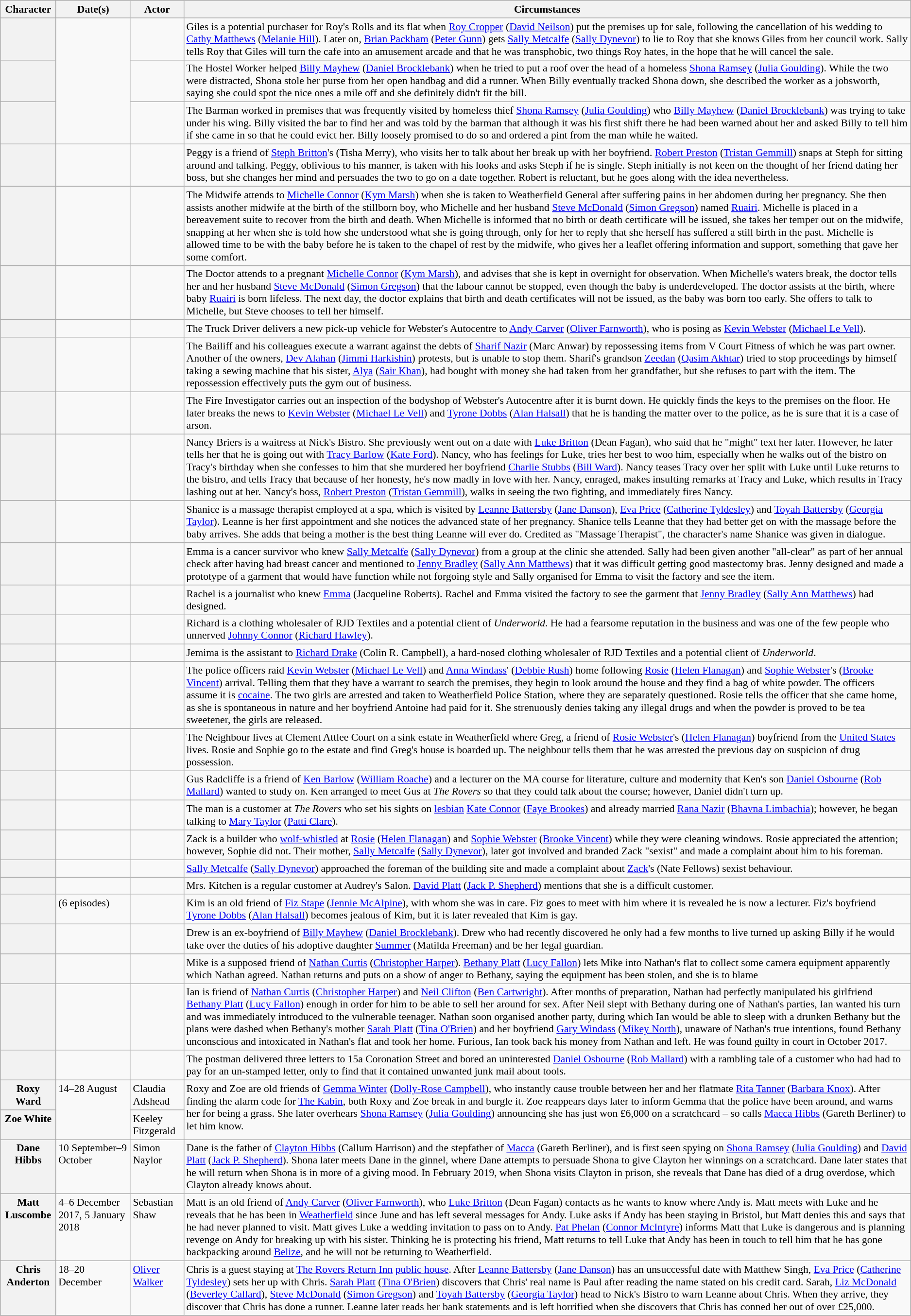<table class="wikitable plainrowheaders" style="font-size:90%">
<tr>
<th scope="col">Character</th>
<th scope="col">Date(s)</th>
<th scope="col">Actor</th>
<th scope="col">Circumstances</th>
</tr>
<tr valign="top">
<th scope="row"></th>
<td rowspan="3"></td>
<td></td>
<td>Giles is a potential purchaser for Roy's Rolls and its flat when <a href='#'>Roy Cropper</a> (<a href='#'>David Neilson</a>) put the premises up for sale, following the cancellation of his wedding to <a href='#'>Cathy Matthews</a> (<a href='#'>Melanie Hill</a>). Later on, <a href='#'>Brian Packham</a> (<a href='#'>Peter Gunn</a>) gets <a href='#'>Sally Metcalfe</a> (<a href='#'>Sally Dynevor</a>) to lie to Roy that she knows Giles from her council work. Sally tells Roy that Giles will turn the cafe into an amusement arcade and that he was transphobic, two things Roy hates, in the hope that he will cancel the sale.</td>
</tr>
<tr valign="top">
<th scope="row"></th>
<td></td>
<td>The Hostel Worker helped <a href='#'>Billy Mayhew</a> (<a href='#'>Daniel Brocklebank</a>) when he tried to put a roof over the head of a homeless <a href='#'>Shona Ramsey</a> (<a href='#'>Julia Goulding</a>). While the two were distracted, Shona stole her purse from her open handbag and did a runner. When Billy eventually tracked Shona down, she described the worker as a jobsworth, saying she could spot the nice ones a mile off and she definitely didn't fit the bill.</td>
</tr>
<tr valign="top">
<th scope="row"></th>
<td></td>
<td>The Barman worked in premises that was frequently visited by homeless thief <a href='#'>Shona Ramsey</a> (<a href='#'>Julia Goulding</a>) who <a href='#'>Billy Mayhew</a> (<a href='#'>Daniel Brocklebank</a>) was trying to take under his wing. Billy visited the bar to find her and was told by the barman that although it was his first shift there he had been warned about her and asked Billy to tell him if she came in so that he could evict her. Billy loosely promised to do so and ordered a pint from the man while he waited.</td>
</tr>
<tr valign="top">
<th scope="row"></th>
<td></td>
<td></td>
<td>Peggy is a friend of <a href='#'>Steph Britton</a>'s (Tisha Merry), who visits her to talk about her break up with her boyfriend. <a href='#'>Robert Preston</a> (<a href='#'>Tristan Gemmill</a>) snaps at Steph for sitting around and talking. Peggy, oblivious to his manner, is taken with his looks and asks Steph if he is single. Steph initially is not keen on the thought of her friend dating her boss, but she changes her mind and persuades the two to go on a date together. Robert is reluctant, but he goes along with the idea nevertheless.</td>
</tr>
<tr valign="top">
<th scope="row"></th>
<td></td>
<td></td>
<td>The Midwife attends to <a href='#'>Michelle Connor</a> (<a href='#'>Kym Marsh</a>) when she is taken to Weatherfield General after suffering pains in her abdomen during her pregnancy. She then assists another midwife at the birth of the stillborn boy, who Michelle and her husband <a href='#'>Steve McDonald</a> (<a href='#'>Simon Gregson</a>) named <a href='#'>Ruairi</a>. Michelle is placed in a bereavement suite to recover from the birth and death. When Michelle is informed that no birth or death certificate will be issued, she takes her temper out on the midwife, snapping at her when she is told how she understood what she is going through, only for her to reply that she herself has suffered a still birth in the past. Michelle is allowed time to be with the baby before he is taken to the chapel of rest by the midwife, who gives her a leaflet offering information and support, something that gave her some comfort.</td>
</tr>
<tr valign="top">
<th scope="row"></th>
<td></td>
<td></td>
<td>The Doctor attends to a pregnant <a href='#'>Michelle Connor</a> (<a href='#'>Kym Marsh</a>), and advises that she is kept in overnight for observation. When Michelle's waters break, the doctor tells her and her husband <a href='#'>Steve McDonald</a> (<a href='#'>Simon Gregson</a>) that the labour cannot be stopped, even though the baby is underdeveloped. The doctor assists at the birth, where baby <a href='#'>Ruairi</a> is born lifeless. The next day, the doctor explains that birth and death certificates will not be issued, as the baby was born too early. She offers to talk to Michelle, but Steve chooses to tell her himself.</td>
</tr>
<tr valign="top">
<th scope="row"></th>
<td></td>
<td></td>
<td>The Truck Driver delivers a new pick-up vehicle for Webster's Autocentre to <a href='#'>Andy Carver</a> (<a href='#'>Oliver Farnworth</a>), who is posing as <a href='#'>Kevin Webster</a> (<a href='#'>Michael Le Vell</a>).</td>
</tr>
<tr valign="top">
<th scope="row"></th>
<td></td>
<td></td>
<td>The Bailiff and his colleagues execute a warrant against the debts of <a href='#'>Sharif Nazir</a> (Marc Anwar) by repossessing items from V Court Fitness of which he was part owner. Another of the owners, <a href='#'>Dev Alahan</a> (<a href='#'>Jimmi Harkishin</a>) protests, but is unable to stop them. Sharif's grandson <a href='#'>Zeedan</a> (<a href='#'>Qasim Akhtar</a>) tried to stop proceedings by himself taking a sewing machine that his sister, <a href='#'>Alya</a> (<a href='#'>Sair Khan</a>), had bought with money she had taken from her grandfather, but she refuses to part with the item. The repossession effectively puts the gym out of business.</td>
</tr>
<tr valign="top">
<th scope="row"></th>
<td></td>
<td></td>
<td>The Fire Investigator carries out an inspection of the bodyshop of Webster's Autocentre after it is burnt down. He quickly finds the keys to the premises on the floor. He later breaks the news to <a href='#'>Kevin Webster</a> (<a href='#'>Michael Le Vell</a>) and <a href='#'>Tyrone Dobbs</a> (<a href='#'>Alan Halsall</a>) that he is handing the matter over to the police, as he is sure that it is a case of arson.</td>
</tr>
<tr valign="top">
<th scope="row"></th>
<td></td>
<td></td>
<td>Nancy Briers is a waitress at Nick's Bistro. She previously went out on a date with <a href='#'>Luke Britton</a> (Dean Fagan), who said that he "might" text her later. However, he later tells her that he is going out with <a href='#'>Tracy Barlow</a> (<a href='#'>Kate Ford</a>). Nancy, who has feelings for Luke, tries her best to woo him, especially when he walks out of the bistro on Tracy's birthday when she confesses to him that she murdered her boyfriend <a href='#'>Charlie Stubbs</a> (<a href='#'>Bill Ward</a>). Nancy teases Tracy over her split with Luke until Luke returns to the bistro, and tells Tracy that because of her honesty, he's now madly in love with her. Nancy, enraged, makes insulting remarks at Tracy and Luke, which results in Tracy lashing out at her. Nancy's boss, <a href='#'>Robert Preston</a> (<a href='#'>Tristan Gemmill</a>), walks in seeing the two fighting, and immediately fires Nancy.</td>
</tr>
<tr valign="top">
<th scope="row"></th>
<td></td>
<td></td>
<td>Shanice is a massage therapist employed at a spa, which is visited by <a href='#'>Leanne Battersby</a> (<a href='#'>Jane Danson</a>), <a href='#'>Eva Price</a> (<a href='#'>Catherine Tyldesley</a>) and <a href='#'>Toyah Battersby</a> (<a href='#'>Georgia Taylor</a>). Leanne is her first appointment and she notices the advanced state of her pregnancy. Shanice tells Leanne that they had better get on with the massage before the baby arrives. She adds that being a mother is the best thing Leanne will ever do. Credited as "Massage Therapist", the character's name Shanice was given in dialogue.</td>
</tr>
<tr valign="top">
<th scope="row"></th>
<td></td>
<td></td>
<td>Emma is a cancer survivor who knew <a href='#'>Sally Metcalfe</a> (<a href='#'>Sally Dynevor</a>) from a group at the clinic she attended. Sally had been given another "all-clear" as part of her annual check after having had breast cancer and mentioned to <a href='#'>Jenny Bradley</a> (<a href='#'>Sally Ann Matthews</a>) that it was difficult getting good mastectomy bras. Jenny designed and made a prototype of a garment that would have function while not forgoing style and Sally organised for Emma to visit the factory and see the item.</td>
</tr>
<tr valign="top">
<th scope="row"></th>
<td></td>
<td></td>
<td>Rachel is a journalist who knew <a href='#'>Emma</a> (Jacqueline Roberts). Rachel and Emma visited the factory to see the garment that <a href='#'>Jenny Bradley</a> (<a href='#'>Sally Ann Matthews</a>) had designed.</td>
</tr>
<tr valign="top">
<th scope="row"></th>
<td></td>
<td></td>
<td>Richard is a clothing wholesaler of RJD Textiles and a potential client of <em>Underworld</em>. He had a fearsome reputation in the business and was one of the few people who unnerved <a href='#'>Johnny Connor</a> (<a href='#'>Richard Hawley</a>).</td>
</tr>
<tr valign="top">
<th scope="row"></th>
<td></td>
<td></td>
<td>Jemima is the assistant to <a href='#'>Richard Drake</a> (Colin R. Campbell), a hard-nosed clothing wholesaler of RJD Textiles and a potential client of <em>Underworld</em>.</td>
</tr>
<tr valign="top">
<th scope="row"></th>
<td></td>
<td></td>
<td>The police officers raid <a href='#'>Kevin Webster</a> (<a href='#'>Michael Le Vell</a>) and <a href='#'>Anna Windass</a>' (<a href='#'>Debbie Rush</a>) home following <a href='#'>Rosie</a> (<a href='#'>Helen Flanagan</a>) and <a href='#'>Sophie Webster</a>'s (<a href='#'>Brooke Vincent</a>) arrival. Telling them that they have a warrant to search the premises, they begin to look around the house and they find a bag of white powder. The officers assume it is <a href='#'>cocaine</a>. The two girls are arrested and taken to Weatherfield Police Station, where they are separately questioned. Rosie tells the officer that she came home, as she is spontaneous in nature and her boyfriend Antoine had paid for it. She strenuously denies taking any illegal drugs and when the powder is proved to be tea sweetener, the girls are released.</td>
</tr>
<tr valign="top">
<th scope="row"></th>
<td></td>
<td></td>
<td>The Neighbour lives at Clement Attlee Court on a sink estate in Weatherfield where Greg, a friend of <a href='#'>Rosie Webster</a>'s (<a href='#'>Helen Flanagan</a>) boyfriend from the <a href='#'>United States</a> lives. Rosie and Sophie go to the estate and find Greg's house is boarded up. The neighbour tells them that he was arrested the previous day on suspicion of drug possession.</td>
</tr>
<tr valign="top">
<th scope="row"></th>
<td></td>
<td></td>
<td>Gus Radcliffe is a friend of <a href='#'>Ken Barlow</a> (<a href='#'>William Roache</a>) and a lecturer on the MA course for literature, culture and modernity that Ken's son <a href='#'>Daniel Osbourne</a> (<a href='#'>Rob Mallard</a>) wanted to study on. Ken arranged to meet Gus at <em>The Rovers</em> so that they could talk about the course; however, Daniel didn't turn up.</td>
</tr>
<tr valign="top">
<th scope="row"></th>
<td></td>
<td></td>
<td>The man is a customer at <em>The Rovers</em> who set his sights on <a href='#'>lesbian</a> <a href='#'>Kate Connor</a> (<a href='#'>Faye Brookes</a>) and already married <a href='#'>Rana Nazir</a> (<a href='#'>Bhavna Limbachia</a>); however, he began talking to <a href='#'>Mary Taylor</a> (<a href='#'>Patti Clare</a>).</td>
</tr>
<tr valign="top">
<th scope="row"></th>
<td></td>
<td></td>
<td>Zack is a builder who <a href='#'>wolf-whistled</a> at <a href='#'>Rosie</a> (<a href='#'>Helen Flanagan</a>) and <a href='#'>Sophie Webster</a> (<a href='#'>Brooke Vincent</a>) while they were cleaning windows. Rosie appreciated the attention; however, Sophie did not. Their mother, <a href='#'>Sally Metcalfe</a> (<a href='#'>Sally Dynevor</a>), later got involved and branded Zack "sexist" and made a complaint about him to his foreman.</td>
</tr>
<tr valign="top">
<th scope="row"></th>
<td></td>
<td></td>
<td><a href='#'>Sally Metcalfe</a> (<a href='#'>Sally Dynevor</a>) approached the foreman of the building site and made a complaint about <a href='#'>Zack</a>'s (Nate Fellows) sexist behaviour.</td>
</tr>
<tr valign="top">
<th scope="row"></th>
<td></td>
<td></td>
<td>Mrs. Kitchen is a regular customer at Audrey's Salon. <a href='#'>David Platt</a> (<a href='#'>Jack P. Shepherd</a>) mentions that she is a difficult customer.</td>
</tr>
<tr valign="top">
<th scope="row"></th>
<td> (6 episodes)</td>
<td></td>
<td>Kim is an old friend of <a href='#'>Fiz Stape</a> (<a href='#'>Jennie McAlpine</a>), with whom she was in care. Fiz goes to meet with him where it is revealed he is now a lecturer. Fiz's boyfriend <a href='#'>Tyrone Dobbs</a> (<a href='#'>Alan Halsall</a>) becomes jealous of Kim, but it is later revealed that Kim is gay.</td>
</tr>
<tr valign="top">
<th scope="row"></th>
<td></td>
<td></td>
<td>Drew is an ex-boyfriend of <a href='#'>Billy Mayhew</a> (<a href='#'>Daniel Brocklebank</a>). Drew who had recently discovered he only had a few months to live turned up asking Billy if he would take over the duties of his adoptive daughter <a href='#'>Summer</a> (Matilda Freeman) and be her legal guardian.</td>
</tr>
<tr valign="top">
<th scope="row"></th>
<td></td>
<td></td>
<td>Mike is a supposed friend of <a href='#'>Nathan Curtis</a> (<a href='#'>Christopher Harper</a>). <a href='#'>Bethany Platt</a> (<a href='#'>Lucy Fallon</a>) lets Mike into Nathan's flat to collect some camera equipment apparently which Nathan agreed. Nathan returns and puts on a show of anger to Bethany, saying the equipment has been stolen, and she is to blame</td>
</tr>
<tr valign="top">
<th scope="row"></th>
<td></td>
<td></td>
<td>Ian is friend of <a href='#'>Nathan Curtis</a> (<a href='#'>Christopher Harper</a>) and <a href='#'>Neil Clifton</a> (<a href='#'>Ben Cartwright</a>). After months of preparation, Nathan had perfectly manipulated his girlfriend <a href='#'>Bethany Platt</a> (<a href='#'>Lucy Fallon</a>) enough in order for him to be able to sell her around for sex. After Neil slept with Bethany during one of Nathan's parties, Ian wanted his turn and was immediately introduced to the vulnerable teenager. Nathan soon organised another party, during which Ian would be able to sleep with a drunken Bethany but the plans were dashed when Bethany's mother <a href='#'>Sarah Platt</a> (<a href='#'>Tina O'Brien</a>) and her boyfriend <a href='#'>Gary Windass</a> (<a href='#'>Mikey North</a>), unaware of Nathan's true intentions, found Bethany unconscious and intoxicated in Nathan's flat and took her home. Furious, Ian took back his money from Nathan and left. He was found guilty in court in October 2017.</td>
</tr>
<tr valign="top">
<th scope="row"></th>
<td></td>
<td></td>
<td>The postman delivered three letters to 15a Coronation Street and bored an uninterested <a href='#'>Daniel Osbourne</a> (<a href='#'>Rob Mallard</a>) with a rambling tale of a customer who had had to pay for an un-stamped letter, only to find that it contained unwanted junk mail about tools.</td>
</tr>
<tr valign="top">
<th scope="row">Roxy Ward</th>
<td rowspan="2">14–28 August</td>
<td>Claudia Adshead</td>
<td rowspan="2">Roxy and Zoe are old friends of <a href='#'>Gemma Winter</a> (<a href='#'>Dolly-Rose Campbell</a>), who instantly cause trouble between her and her flatmate <a href='#'>Rita Tanner</a> (<a href='#'>Barbara Knox</a>). After finding the alarm code for <a href='#'>The Kabin</a>, both Roxy and Zoe break in and burgle it. Zoe reappears days later to inform Gemma that the police have been around, and warns her for being a grass. She later overhears <a href='#'>Shona Ramsey</a> (<a href='#'>Julia Goulding</a>) announcing she has just won £6,000 on a scratchcard – so calls <a href='#'>Macca Hibbs</a> (Gareth Berliner) to let him know.</td>
</tr>
<tr valign="top">
<th scope="row">Zoe White</th>
<td>Keeley Fitzgerald</td>
</tr>
<tr valign="top">
<th scope="row">Dane Hibbs</th>
<td>10 September–9 October</td>
<td>Simon Naylor</td>
<td>Dane is the father of <a href='#'>Clayton Hibbs</a> (Callum Harrison) and the stepfather of <a href='#'>Macca</a> (Gareth Berliner), and is first seen spying on <a href='#'>Shona Ramsey</a> (<a href='#'>Julia Goulding</a>) and <a href='#'>David Platt</a> (<a href='#'>Jack P. Shepherd</a>). Shona later meets Dane in the ginnel, where Dane attempts to persuade Shona to give Clayton her winnings on a scratchcard. Dane later states that he will return when Shona is in more of a giving mood. In February 2019, when Shona visits Clayton in prison, she reveals that Dane has died of a drug overdose, which Clayton already knows about.</td>
</tr>
<tr valign="top">
<th scope="row">Matt Luscombe</th>
<td>4–6 December 2017, 5 January 2018</td>
<td>Sebastian Shaw</td>
<td>Matt is an old friend of <a href='#'>Andy Carver</a> (<a href='#'>Oliver Farnworth</a>), who <a href='#'>Luke Britton</a> (Dean Fagan) contacts as he wants to know where Andy is. Matt meets with Luke and he reveals that he has been in <a href='#'>Weatherfield</a> since June and has left several messages for Andy. Luke asks if Andy has been staying in Bristol, but Matt denies this and says that he had never planned to visit. Matt gives Luke a wedding invitation to pass on to Andy. <a href='#'>Pat Phelan</a> (<a href='#'>Connor McIntyre</a>) informs Matt that Luke is dangerous and is planning revenge on Andy for breaking up with his sister. Thinking he is protecting his friend, Matt returns to tell Luke that Andy has been in touch to tell him that he has gone backpacking around <a href='#'>Belize</a>, and he will not be returning to Weatherfield.</td>
</tr>
<tr valign="top">
<th scope="row">Chris Anderton</th>
<td>18–20 December</td>
<td><a href='#'>Oliver Walker</a></td>
<td>Chris is a guest staying at <a href='#'>The Rovers Return Inn</a> <a href='#'>public house</a>. After <a href='#'>Leanne Battersby</a> (<a href='#'>Jane Danson</a>) has an unsuccessful date with Matthew Singh, <a href='#'>Eva Price</a> (<a href='#'>Catherine Tyldesley</a>) sets her up with Chris. <a href='#'>Sarah Platt</a> (<a href='#'>Tina O'Brien</a>) discovers that Chris' real name is Paul after reading the name stated on his credit card. Sarah, <a href='#'>Liz McDonald</a> (<a href='#'>Beverley Callard</a>), <a href='#'>Steve McDonald</a> (<a href='#'>Simon Gregson</a>) and <a href='#'>Toyah Battersby</a> (<a href='#'>Georgia Taylor</a>) head to Nick's Bistro to warn Leanne about Chris. When they arrive, they discover that Chris has done a runner. Leanne later reads her bank statements and is left horrified when she discovers that Chris has conned her out of over £25,000.</td>
</tr>
</table>
